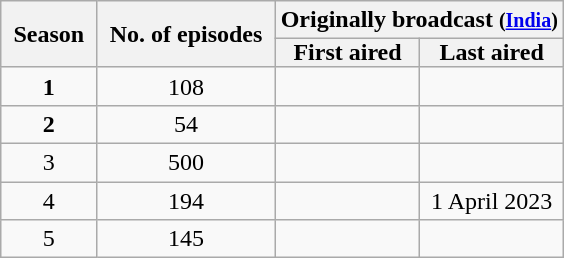<table class="wikitable" style="text-align:center">
<tr>
<th style="padding: 0 8px" colspan="1" rowspan="2">Season</th>
<th style="padding: 0 8px" rowspan="2">No. of episodes</th>
<th colspan="2">Originally broadcast <small>(<a href='#'>India</a>)</small></th>
</tr>
<tr>
<th style="padding: 0 8px">First aired</th>
<th style="padding: 0 8px">Last aired</th>
</tr>
<tr>
<td><strong>1</strong></td>
<td>108</td>
<td></td>
<td></td>
</tr>
<tr>
<td><strong>2<em></td>
<td>54</td>
<td></td>
<td></td>
</tr>
<tr>
<td></strong>3<strong></td>
<td>500</td>
<td></td>
<td></td>
</tr>
<tr>
<td></strong>4<strong></td>
<td>194</td>
<td></td>
<td>1 April 2023</td>
</tr>
<tr>
<td></strong>5<strong></td>
<td>145</td>
<td></td>
<td></td>
</tr>
</table>
